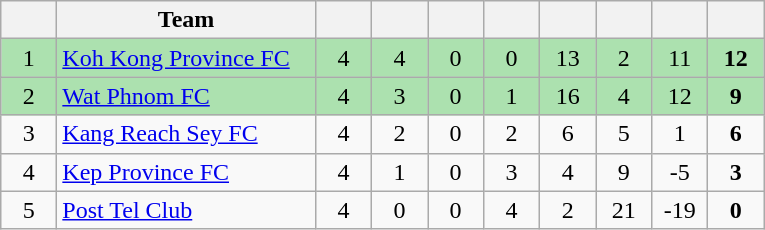<table class="wikitable" style="text-align: center;">
<tr>
<th width=30></th>
<th width=165>Team</th>
<th width=30></th>
<th width=30></th>
<th width=30></th>
<th width=30></th>
<th width=30></th>
<th width=30></th>
<th width=30></th>
<th width=30></th>
</tr>
<tr style="background:#ace1af;">
<td>1</td>
<td align=left><a href='#'>Koh Kong Province FC</a></td>
<td>4</td>
<td>4</td>
<td>0</td>
<td>0</td>
<td>13</td>
<td>2</td>
<td>11</td>
<td><strong>12</strong></td>
</tr>
<tr style="background:#ace1af;">
<td>2</td>
<td align=left><a href='#'>Wat Phnom FC</a></td>
<td>4</td>
<td>3</td>
<td>0</td>
<td>1</td>
<td>16</td>
<td>4</td>
<td>12</td>
<td><strong>9</strong></td>
</tr>
<tr>
<td>3</td>
<td align=left><a href='#'>Kang Reach Sey FC</a></td>
<td>4</td>
<td>2</td>
<td>0</td>
<td>2</td>
<td>6</td>
<td>5</td>
<td>1</td>
<td><strong>6</strong></td>
</tr>
<tr>
<td>4</td>
<td align=left><a href='#'>Kep Province FC</a></td>
<td>4</td>
<td>1</td>
<td>0</td>
<td>3</td>
<td>4</td>
<td>9</td>
<td>-5</td>
<td><strong>3</strong></td>
</tr>
<tr>
<td>5</td>
<td align=left><a href='#'>Post Tel Club</a></td>
<td>4</td>
<td>0</td>
<td>0</td>
<td>4</td>
<td>2</td>
<td>21</td>
<td>-19</td>
<td><strong>0</strong></td>
</tr>
</table>
